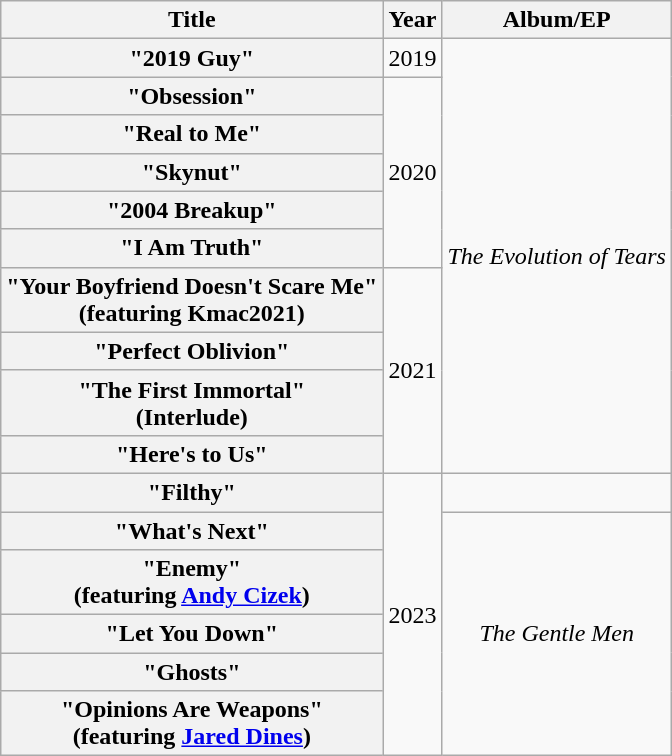<table class="wikitable plainrowheaders" style="text-align:center;">
<tr>
<th scope="col">Title</th>
<th scope="col">Year</th>
<th scope="col">Album/EP</th>
</tr>
<tr>
<th scope="row">"2019 Guy"</th>
<td>2019</td>
<td rowspan="10"><em>The Evolution of Tears</em></td>
</tr>
<tr>
<th scope="row">"Obsession"</th>
<td rowspan="5">2020</td>
</tr>
<tr>
<th scope="row">"Real to Me"</th>
</tr>
<tr>
<th scope="row">"Skynut"</th>
</tr>
<tr>
<th scope="row">"2004 Breakup"</th>
</tr>
<tr>
<th scope="row">"I Am Truth"</th>
</tr>
<tr>
<th scope="row">"Your Boyfriend Doesn't Scare Me"<br><span>(featuring Kmac2021)</span></th>
<td rowspan="4">2021</td>
</tr>
<tr>
<th scope="row">"Perfect Oblivion"</th>
</tr>
<tr>
<th scope="row">"The First Immortal"<br><span>(Interlude)</span></th>
</tr>
<tr>
<th scope="row">"Here's to Us"</th>
</tr>
<tr>
<th scope="row">"Filthy"</th>
<td rowspan="6">2023</td>
<td></td>
</tr>
<tr>
<th scope="row">"What's Next"</th>
<td rowspan="5"><em>The Gentle Men</em></td>
</tr>
<tr>
<th scope="row">"Enemy"<br><span>(featuring <a href='#'>Andy Cizek</a>)</span></th>
</tr>
<tr>
<th scope="row">"Let You Down"</th>
</tr>
<tr>
<th scope="row">"Ghosts"</th>
</tr>
<tr>
<th scope="row">"Opinions Are Weapons"<br><span>(featuring <a href='#'>Jared Dines</a>)</span></th>
</tr>
</table>
